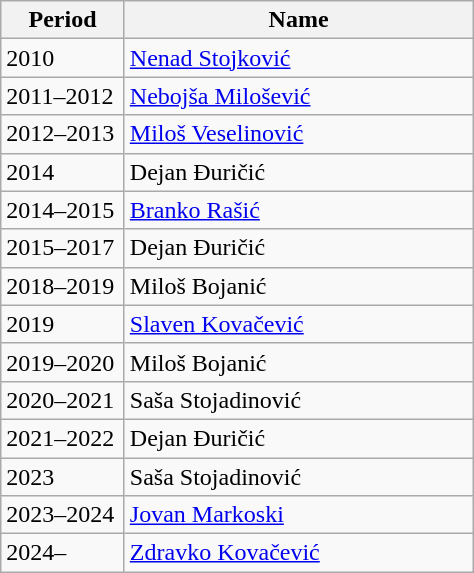<table class="wikitable">
<tr>
<th width="75">Period</th>
<th width="225">Name</th>
</tr>
<tr>
<td>2010</td>
<td> <a href='#'>Nenad Stojković</a></td>
</tr>
<tr>
<td>2011–2012</td>
<td> <a href='#'>Nebojša Milošević</a></td>
</tr>
<tr>
<td>2012–2013</td>
<td> <a href='#'>Miloš Veselinović</a></td>
</tr>
<tr>
<td>2014</td>
<td> Dejan Đuričić</td>
</tr>
<tr>
<td>2014–2015</td>
<td> <a href='#'>Branko Rašić</a></td>
</tr>
<tr>
<td>2015–2017</td>
<td> Dejan Đuričić</td>
</tr>
<tr>
<td>2018–2019</td>
<td> Miloš Bojanić</td>
</tr>
<tr>
<td>2019</td>
<td> <a href='#'>Slaven Kovačević</a></td>
</tr>
<tr>
<td>2019–2020</td>
<td> Miloš Bojanić</td>
</tr>
<tr>
<td>2020–2021</td>
<td> Saša Stojadinović</td>
</tr>
<tr>
<td>2021–2022</td>
<td> Dejan Đuričić</td>
</tr>
<tr>
<td>2023</td>
<td> Saša Stojadinović</td>
</tr>
<tr>
<td>2023–2024</td>
<td> <a href='#'>Jovan Markoski</a></td>
</tr>
<tr>
<td>2024–</td>
<td> <a href='#'>Zdravko Kovačević</a></td>
</tr>
</table>
